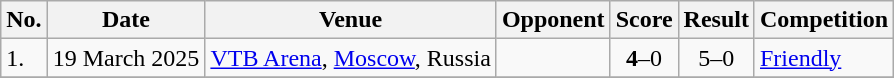<table class="wikitable">
<tr>
<th>No.</th>
<th>Date</th>
<th>Venue</th>
<th>Opponent</th>
<th>Score</th>
<th>Result</th>
<th>Competition</th>
</tr>
<tr>
<td>1.</td>
<td>19 March 2025</td>
<td><a href='#'>VTB Arena</a>, <a href='#'>Moscow</a>, Russia</td>
<td></td>
<td align=center><strong>4</strong>–0</td>
<td align=center>5–0</td>
<td><a href='#'>Friendly</a></td>
</tr>
<tr>
</tr>
</table>
